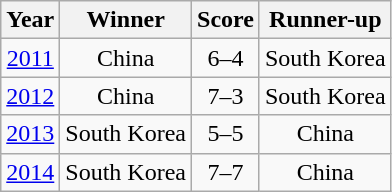<table class="wikitable" style="text-align: center;">
<tr>
<th>Year</th>
<th>Winner</th>
<th>Score</th>
<th>Runner-up</th>
</tr>
<tr>
<td><a href='#'>2011</a></td>
<td>China</td>
<td>6–4</td>
<td>South Korea</td>
</tr>
<tr>
<td><a href='#'>2012</a></td>
<td>China</td>
<td>7–3</td>
<td>South Korea</td>
</tr>
<tr>
<td><a href='#'>2013</a></td>
<td>South Korea</td>
<td>5–5</td>
<td>China</td>
</tr>
<tr>
<td><a href='#'>2014</a></td>
<td>South Korea</td>
<td>7–7</td>
<td>China</td>
</tr>
</table>
